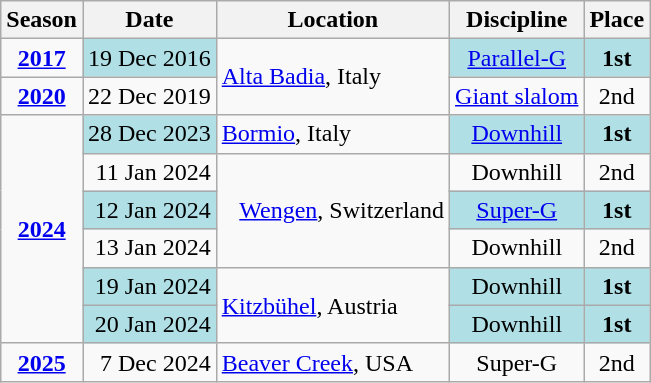<table class="wikitable" style="text-align:center; font-size:100%;">
<tr>
<th>Season</th>
<th>Date</th>
<th>Location</th>
<th>Discipline</th>
<th>Place</th>
</tr>
<tr>
<td><strong><a href='#'>2017</a></strong></td>
<td align=right bgcolor="#BOEOE6">19 Dec 2016</td>
<td rowspan=2 align="left"> <a href='#'>Alta Badia</a>, Italy</td>
<td bgcolor="#BOEOE6"><a href='#'>Parallel-G</a></td>
<td bgcolor="#BOEOE6"><strong>1st</strong></td>
</tr>
<tr thru 26 March>
<td><strong><a href='#'>2020</a></strong></td>
<td align=right>22 Dec 2019</td>
<td><a href='#'>Giant slalom</a></td>
<td>2nd</td>
</tr>
<tr>
<td rowspan="6"><strong><a href='#'>2024</a></strong></td>
<td align=right bgcolor="#BOEOE6">28 Dec 2023</td>
<td align="left"> <a href='#'>Bormio</a>, Italy</td>
<td bgcolor="#BOEOE6"><a href='#'>Downhill</a></td>
<td bgcolor="#BOEOE6"><strong>1st</strong></td>
</tr>
<tr>
<td align=right>11 Jan 2024</td>
<td align="left" rowspan="3">   <a href='#'>Wengen</a>, Switzerland</td>
<td>Downhill</td>
<td>2nd</td>
</tr>
<tr>
<td align=right bgcolor="#BOEOE6">12 Jan 2024</td>
<td bgcolor="#BOEOE6"><a href='#'>Super-G</a></td>
<td bgcolor="#BOEOE6"><strong>1st</strong></td>
</tr>
<tr>
<td align=right>13 Jan 2024</td>
<td>Downhill</td>
<td>2nd</td>
</tr>
<tr>
<td align=right bgcolor="#BOEOE6">19 Jan 2024</td>
<td align="left" rowspan="2"> <a href='#'>Kitzbühel</a>, Austria</td>
<td bgcolor="#BOEOE6">Downhill</td>
<td bgcolor="#BOEOE6"><strong>1st</strong></td>
</tr>
<tr>
<td align=right bgcolor="#BOEOE6">20 Jan 2024</td>
<td bgcolor="#BOEOE6">Downhill</td>
<td bgcolor="#BOEOE6"><strong>1st</strong></td>
</tr>
<tr>
<td rowspan="1"><strong><a href='#'>2025</a></strong></td>
<td align=right>7 Dec 2024</td>
<td align="left"> <a href='#'>Beaver Creek</a>, USA</td>
<td>Super-G</td>
<td>2nd</td>
</tr>
</table>
